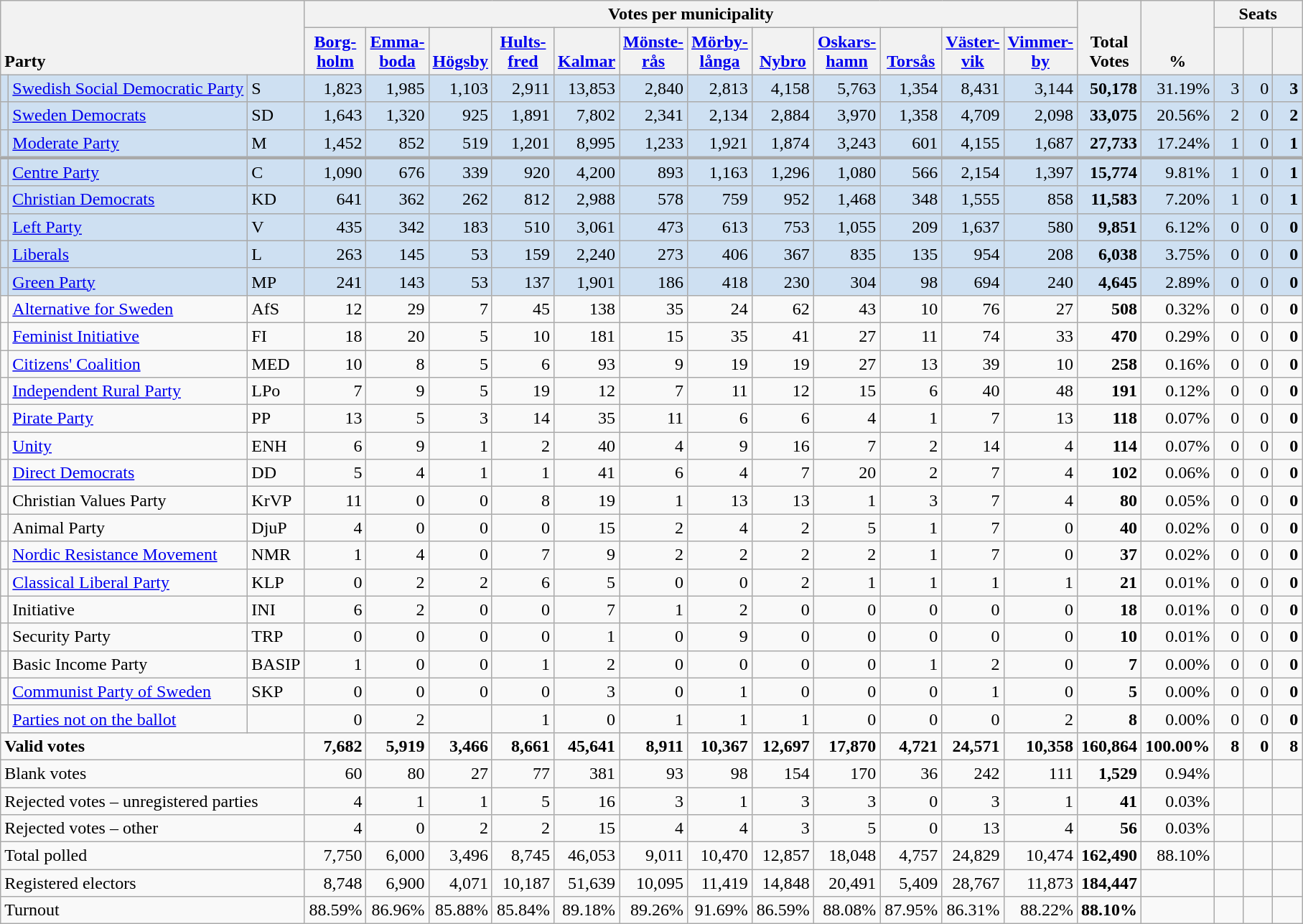<table class="wikitable" border="1" style="text-align:right;">
<tr>
<th style="text-align:left;" valign=bottom rowspan=2 colspan=3>Party</th>
<th colspan=12>Votes per municipality</th>
<th align=center valign=bottom rowspan=2 width="50">Total Votes</th>
<th align=center valign=bottom rowspan=2 width="50">%</th>
<th colspan=3>Seats</th>
</tr>
<tr>
<th align=center valign=bottom width="50"><a href='#'>Borg- holm</a></th>
<th align=center valign=bottom width="50"><a href='#'>Emma- boda</a></th>
<th align=center valign=bottom width="50"><a href='#'>Högsby</a></th>
<th align=center valign=bottom width="50"><a href='#'>Hults- fred</a></th>
<th align=center valign=bottom width="50"><a href='#'>Kalmar</a></th>
<th align=center valign=bottom width="50"><a href='#'>Mönste- rås</a></th>
<th align=center valign=bottom width="50"><a href='#'>Mörby- långa</a></th>
<th align=center valign=bottom width="50"><a href='#'>Nybro</a></th>
<th align=center valign=bottom width="50"><a href='#'>Oskars- hamn</a></th>
<th align=center valign=bottom width="50"><a href='#'>Torsås</a></th>
<th align=center valign=bottom width="50"><a href='#'>Väster- vik</a></th>
<th align=center valign=bottom width="50"><a href='#'>Vimmer- by</a></th>
<th align=center valign=bottom width="20"><small></small></th>
<th align=center valign=bottom width="20"><small><a href='#'></a></small></th>
<th align=center valign=bottom width="20"><small></small></th>
</tr>
<tr style="background:#CEE0F2;">
<td></td>
<td align=left style="white-space: nowrap;"><a href='#'>Swedish Social Democratic Party</a></td>
<td align=left>S</td>
<td>1,823</td>
<td>1,985</td>
<td>1,103</td>
<td>2,911</td>
<td>13,853</td>
<td>2,840</td>
<td>2,813</td>
<td>4,158</td>
<td>5,763</td>
<td>1,354</td>
<td>8,431</td>
<td>3,144</td>
<td><strong>50,178</strong></td>
<td>31.19%</td>
<td>3</td>
<td>0</td>
<td><strong>3</strong></td>
</tr>
<tr style="background:#CEE0F2;">
<td></td>
<td align=left><a href='#'>Sweden Democrats</a></td>
<td align=left>SD</td>
<td>1,643</td>
<td>1,320</td>
<td>925</td>
<td>1,891</td>
<td>7,802</td>
<td>2,341</td>
<td>2,134</td>
<td>2,884</td>
<td>3,970</td>
<td>1,358</td>
<td>4,709</td>
<td>2,098</td>
<td><strong>33,075</strong></td>
<td>20.56%</td>
<td>2</td>
<td>0</td>
<td><strong>2</strong></td>
</tr>
<tr style="background:#CEE0F2;">
<td></td>
<td align=left><a href='#'>Moderate Party</a></td>
<td align=left>M</td>
<td>1,452</td>
<td>852</td>
<td>519</td>
<td>1,201</td>
<td>8,995</td>
<td>1,233</td>
<td>1,921</td>
<td>1,874</td>
<td>3,243</td>
<td>601</td>
<td>4,155</td>
<td>1,687</td>
<td><strong>27,733</strong></td>
<td>17.24%</td>
<td>1</td>
<td>0</td>
<td><strong>1</strong></td>
</tr>
<tr style="background:#CEE0F2; border-top:3px solid darkgray;">
<td></td>
<td align=left><a href='#'>Centre Party</a></td>
<td align=left>C</td>
<td>1,090</td>
<td>676</td>
<td>339</td>
<td>920</td>
<td>4,200</td>
<td>893</td>
<td>1,163</td>
<td>1,296</td>
<td>1,080</td>
<td>566</td>
<td>2,154</td>
<td>1,397</td>
<td><strong>15,774</strong></td>
<td>9.81%</td>
<td>1</td>
<td>0</td>
<td><strong>1</strong></td>
</tr>
<tr style="background:#CEE0F2;">
<td></td>
<td align=left><a href='#'>Christian Democrats</a></td>
<td align=left>KD</td>
<td>641</td>
<td>362</td>
<td>262</td>
<td>812</td>
<td>2,988</td>
<td>578</td>
<td>759</td>
<td>952</td>
<td>1,468</td>
<td>348</td>
<td>1,555</td>
<td>858</td>
<td><strong>11,583</strong></td>
<td>7.20%</td>
<td>1</td>
<td>0</td>
<td><strong>1</strong></td>
</tr>
<tr style="background:#CEE0F2;">
<td></td>
<td align=left><a href='#'>Left Party</a></td>
<td align=left>V</td>
<td>435</td>
<td>342</td>
<td>183</td>
<td>510</td>
<td>3,061</td>
<td>473</td>
<td>613</td>
<td>753</td>
<td>1,055</td>
<td>209</td>
<td>1,637</td>
<td>580</td>
<td><strong>9,851</strong></td>
<td>6.12%</td>
<td>0</td>
<td>0</td>
<td><strong>0</strong></td>
</tr>
<tr style="background:#CEE0F2;">
<td></td>
<td align=left><a href='#'>Liberals</a></td>
<td align=left>L</td>
<td>263</td>
<td>145</td>
<td>53</td>
<td>159</td>
<td>2,240</td>
<td>273</td>
<td>406</td>
<td>367</td>
<td>835</td>
<td>135</td>
<td>954</td>
<td>208</td>
<td><strong>6,038</strong></td>
<td>3.75%</td>
<td>0</td>
<td>0</td>
<td><strong>0</strong></td>
</tr>
<tr style="background:#CEE0F2;">
<td></td>
<td align=left><a href='#'>Green Party</a></td>
<td align=left>MP</td>
<td>241</td>
<td>143</td>
<td>53</td>
<td>137</td>
<td>1,901</td>
<td>186</td>
<td>418</td>
<td>230</td>
<td>304</td>
<td>98</td>
<td>694</td>
<td>240</td>
<td><strong>4,645</strong></td>
<td>2.89%</td>
<td>0</td>
<td>0</td>
<td><strong>0</strong></td>
</tr>
<tr>
<td></td>
<td align=left><a href='#'>Alternative for Sweden</a></td>
<td align=left>AfS</td>
<td>12</td>
<td>29</td>
<td>7</td>
<td>45</td>
<td>138</td>
<td>35</td>
<td>24</td>
<td>62</td>
<td>43</td>
<td>10</td>
<td>76</td>
<td>27</td>
<td><strong>508</strong></td>
<td>0.32%</td>
<td>0</td>
<td>0</td>
<td><strong>0</strong></td>
</tr>
<tr>
<td></td>
<td align=left><a href='#'>Feminist Initiative</a></td>
<td align=left>FI</td>
<td>18</td>
<td>20</td>
<td>5</td>
<td>10</td>
<td>181</td>
<td>15</td>
<td>35</td>
<td>41</td>
<td>27</td>
<td>11</td>
<td>74</td>
<td>33</td>
<td><strong>470</strong></td>
<td>0.29%</td>
<td>0</td>
<td>0</td>
<td><strong>0</strong></td>
</tr>
<tr>
<td></td>
<td align=left><a href='#'>Citizens' Coalition</a></td>
<td align=left>MED</td>
<td>10</td>
<td>8</td>
<td>5</td>
<td>6</td>
<td>93</td>
<td>9</td>
<td>19</td>
<td>19</td>
<td>27</td>
<td>13</td>
<td>39</td>
<td>10</td>
<td><strong>258</strong></td>
<td>0.16%</td>
<td>0</td>
<td>0</td>
<td><strong>0</strong></td>
</tr>
<tr>
<td></td>
<td align=left><a href='#'>Independent Rural Party</a></td>
<td align=left>LPo</td>
<td>7</td>
<td>9</td>
<td>5</td>
<td>19</td>
<td>12</td>
<td>7</td>
<td>11</td>
<td>12</td>
<td>15</td>
<td>6</td>
<td>40</td>
<td>48</td>
<td><strong>191</strong></td>
<td>0.12%</td>
<td>0</td>
<td>0</td>
<td><strong>0</strong></td>
</tr>
<tr>
<td></td>
<td align=left><a href='#'>Pirate Party</a></td>
<td align=left>PP</td>
<td>13</td>
<td>5</td>
<td>3</td>
<td>14</td>
<td>35</td>
<td>11</td>
<td>6</td>
<td>6</td>
<td>4</td>
<td>1</td>
<td>7</td>
<td>13</td>
<td><strong>118</strong></td>
<td>0.07%</td>
<td>0</td>
<td>0</td>
<td><strong>0</strong></td>
</tr>
<tr>
<td></td>
<td align=left><a href='#'>Unity</a></td>
<td align=left>ENH</td>
<td>6</td>
<td>9</td>
<td>1</td>
<td>2</td>
<td>40</td>
<td>4</td>
<td>9</td>
<td>16</td>
<td>7</td>
<td>2</td>
<td>14</td>
<td>4</td>
<td><strong>114</strong></td>
<td>0.07%</td>
<td>0</td>
<td>0</td>
<td><strong>0</strong></td>
</tr>
<tr>
<td></td>
<td align=left><a href='#'>Direct Democrats</a></td>
<td align=left>DD</td>
<td>5</td>
<td>4</td>
<td>1</td>
<td>1</td>
<td>41</td>
<td>6</td>
<td>4</td>
<td>7</td>
<td>20</td>
<td>2</td>
<td>7</td>
<td>4</td>
<td><strong>102</strong></td>
<td>0.06%</td>
<td>0</td>
<td>0</td>
<td><strong>0</strong></td>
</tr>
<tr>
<td></td>
<td align=left>Christian Values Party</td>
<td align=left>KrVP</td>
<td>11</td>
<td>0</td>
<td>0</td>
<td>8</td>
<td>19</td>
<td>1</td>
<td>13</td>
<td>13</td>
<td>1</td>
<td>3</td>
<td>7</td>
<td>4</td>
<td><strong>80</strong></td>
<td>0.05%</td>
<td>0</td>
<td>0</td>
<td><strong>0</strong></td>
</tr>
<tr>
<td></td>
<td align=left>Animal Party</td>
<td align=left>DjuP</td>
<td>4</td>
<td>0</td>
<td>0</td>
<td>0</td>
<td>15</td>
<td>2</td>
<td>4</td>
<td>2</td>
<td>5</td>
<td>1</td>
<td>7</td>
<td>0</td>
<td><strong>40</strong></td>
<td>0.02%</td>
<td>0</td>
<td>0</td>
<td><strong>0</strong></td>
</tr>
<tr>
<td></td>
<td align=left><a href='#'>Nordic Resistance Movement</a></td>
<td align=left>NMR</td>
<td>1</td>
<td>4</td>
<td>0</td>
<td>7</td>
<td>9</td>
<td>2</td>
<td>2</td>
<td>2</td>
<td>2</td>
<td>1</td>
<td>7</td>
<td>0</td>
<td><strong>37</strong></td>
<td>0.02%</td>
<td>0</td>
<td>0</td>
<td><strong>0</strong></td>
</tr>
<tr>
<td></td>
<td align=left><a href='#'>Classical Liberal Party</a></td>
<td align=left>KLP</td>
<td>0</td>
<td>2</td>
<td>2</td>
<td>6</td>
<td>5</td>
<td>0</td>
<td>0</td>
<td>2</td>
<td>1</td>
<td>1</td>
<td>1</td>
<td>1</td>
<td><strong>21</strong></td>
<td>0.01%</td>
<td>0</td>
<td>0</td>
<td><strong>0</strong></td>
</tr>
<tr>
<td></td>
<td align=left>Initiative</td>
<td align=left>INI</td>
<td>6</td>
<td>2</td>
<td>0</td>
<td>0</td>
<td>7</td>
<td>1</td>
<td>2</td>
<td>0</td>
<td>0</td>
<td>0</td>
<td>0</td>
<td>0</td>
<td><strong>18</strong></td>
<td>0.01%</td>
<td>0</td>
<td>0</td>
<td><strong>0</strong></td>
</tr>
<tr>
<td></td>
<td align=left>Security Party</td>
<td align=left>TRP</td>
<td>0</td>
<td>0</td>
<td>0</td>
<td>0</td>
<td>1</td>
<td>0</td>
<td>9</td>
<td>0</td>
<td>0</td>
<td>0</td>
<td>0</td>
<td>0</td>
<td><strong>10</strong></td>
<td>0.01%</td>
<td>0</td>
<td>0</td>
<td><strong>0</strong></td>
</tr>
<tr>
<td></td>
<td align=left>Basic Income Party</td>
<td align=left>BASIP</td>
<td>1</td>
<td>0</td>
<td>0</td>
<td>1</td>
<td>2</td>
<td>0</td>
<td>0</td>
<td>0</td>
<td>0</td>
<td>1</td>
<td>2</td>
<td>0</td>
<td><strong>7</strong></td>
<td>0.00%</td>
<td>0</td>
<td>0</td>
<td><strong>0</strong></td>
</tr>
<tr>
<td></td>
<td align=left><a href='#'>Communist Party of Sweden</a></td>
<td align=left>SKP</td>
<td>0</td>
<td>0</td>
<td>0</td>
<td>0</td>
<td>3</td>
<td>0</td>
<td>1</td>
<td>0</td>
<td>0</td>
<td>0</td>
<td>1</td>
<td>0</td>
<td><strong>5</strong></td>
<td>0.00%</td>
<td>0</td>
<td>0</td>
<td><strong>0</strong></td>
</tr>
<tr>
<td></td>
<td align=left><a href='#'>Parties not on the ballot</a></td>
<td></td>
<td>0</td>
<td>2</td>
<td></td>
<td>1</td>
<td>0</td>
<td>1</td>
<td>1</td>
<td>1</td>
<td>0</td>
<td>0</td>
<td>0</td>
<td>2</td>
<td><strong>8</strong></td>
<td>0.00%</td>
<td>0</td>
<td>0</td>
<td><strong>0</strong></td>
</tr>
<tr style="font-weight:bold">
<td align=left colspan=3>Valid votes</td>
<td>7,682</td>
<td>5,919</td>
<td>3,466</td>
<td>8,661</td>
<td>45,641</td>
<td>8,911</td>
<td>10,367</td>
<td>12,697</td>
<td>17,870</td>
<td>4,721</td>
<td>24,571</td>
<td>10,358</td>
<td>160,864</td>
<td>100.00%</td>
<td>8</td>
<td>0</td>
<td>8</td>
</tr>
<tr>
<td align=left colspan=3>Blank votes</td>
<td>60</td>
<td>80</td>
<td>27</td>
<td>77</td>
<td>381</td>
<td>93</td>
<td>98</td>
<td>154</td>
<td>170</td>
<td>36</td>
<td>242</td>
<td>111</td>
<td><strong>1,529</strong></td>
<td>0.94%</td>
<td></td>
<td></td>
<td></td>
</tr>
<tr>
<td align=left colspan=3>Rejected votes – unregistered parties</td>
<td>4</td>
<td>1</td>
<td>1</td>
<td>5</td>
<td>16</td>
<td>3</td>
<td>1</td>
<td>3</td>
<td>3</td>
<td>0</td>
<td>3</td>
<td>1</td>
<td><strong>41</strong></td>
<td>0.03%</td>
<td></td>
<td></td>
<td></td>
</tr>
<tr>
<td align=left colspan=3>Rejected votes – other</td>
<td>4</td>
<td>0</td>
<td>2</td>
<td>2</td>
<td>15</td>
<td>4</td>
<td>4</td>
<td>3</td>
<td>5</td>
<td>0</td>
<td>13</td>
<td>4</td>
<td><strong>56</strong></td>
<td>0.03%</td>
<td></td>
<td></td>
<td></td>
</tr>
<tr>
<td align=left colspan=3>Total polled</td>
<td>7,750</td>
<td>6,000</td>
<td>3,496</td>
<td>8,745</td>
<td>46,053</td>
<td>9,011</td>
<td>10,470</td>
<td>12,857</td>
<td>18,048</td>
<td>4,757</td>
<td>24,829</td>
<td>10,474</td>
<td><strong>162,490</strong></td>
<td>88.10%</td>
<td></td>
<td></td>
<td></td>
</tr>
<tr>
<td align=left colspan=3>Registered electors</td>
<td>8,748</td>
<td>6,900</td>
<td>4,071</td>
<td>10,187</td>
<td>51,639</td>
<td>10,095</td>
<td>11,419</td>
<td>14,848</td>
<td>20,491</td>
<td>5,409</td>
<td>28,767</td>
<td>11,873</td>
<td><strong>184,447</strong></td>
<td></td>
<td></td>
<td></td>
<td></td>
</tr>
<tr>
<td align=left colspan=3>Turnout</td>
<td>88.59%</td>
<td>86.96%</td>
<td>85.88%</td>
<td>85.84%</td>
<td>89.18%</td>
<td>89.26%</td>
<td>91.69%</td>
<td>86.59%</td>
<td>88.08%</td>
<td>87.95%</td>
<td>86.31%</td>
<td>88.22%</td>
<td><strong>88.10%</strong></td>
<td></td>
<td></td>
<td></td>
<td></td>
</tr>
</table>
